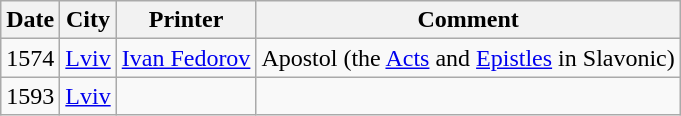<table class="wikitable">
<tr>
<th>Date</th>
<th>City</th>
<th>Printer</th>
<th>Comment</th>
</tr>
<tr>
<td>1574</td>
<td><a href='#'>Lviv</a></td>
<td><a href='#'>Ivan Fedorov</a></td>
<td>Apostol (the <a href='#'>Acts</a> and <a href='#'>Epistles</a> in Slavonic)</td>
</tr>
<tr>
<td>1593</td>
<td><a href='#'>Lviv</a></td>
<td></td>
<td></td>
</tr>
</table>
